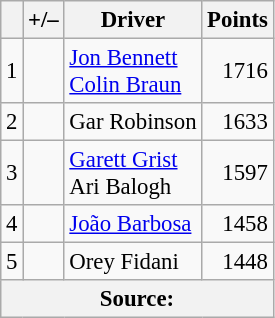<table class="wikitable" style="font-size: 95%;">
<tr>
<th scope="col"></th>
<th scope="col">+/–</th>
<th scope="col">Driver</th>
<th scope="col">Points</th>
</tr>
<tr>
<td align=center>1</td>
<td align="left"></td>
<td> <a href='#'>Jon Bennett</a><br> <a href='#'>Colin Braun</a></td>
<td align=right>1716</td>
</tr>
<tr>
<td align=center>2</td>
<td align="left"></td>
<td> Gar Robinson</td>
<td align=right>1633</td>
</tr>
<tr>
<td align=center>3</td>
<td align="left"></td>
<td> <a href='#'>Garett Grist</a><br> Ari Balogh</td>
<td align=right>1597</td>
</tr>
<tr>
<td align=center>4</td>
<td align="left"></td>
<td> <a href='#'>João Barbosa</a></td>
<td align=right>1458</td>
</tr>
<tr>
<td align=center>5</td>
<td align="left"></td>
<td> Orey Fidani</td>
<td align=right>1448</td>
</tr>
<tr>
<th colspan=5>Source:</th>
</tr>
</table>
